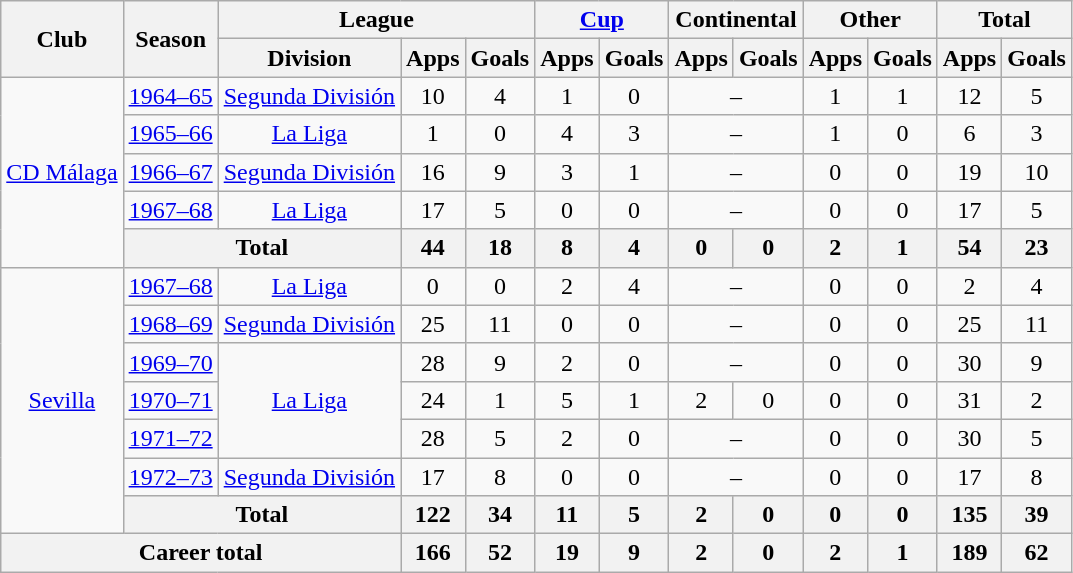<table class="wikitable" style="text-align: center">
<tr>
<th rowspan="2">Club</th>
<th rowspan="2">Season</th>
<th colspan="3">League</th>
<th colspan="2"><a href='#'>Cup</a></th>
<th colspan="2">Continental</th>
<th colspan="2">Other</th>
<th colspan="2">Total</th>
</tr>
<tr>
<th>Division</th>
<th>Apps</th>
<th>Goals</th>
<th>Apps</th>
<th>Goals</th>
<th>Apps</th>
<th>Goals</th>
<th>Apps</th>
<th>Goals</th>
<th>Apps</th>
<th>Goals</th>
</tr>
<tr>
<td rowspan="5"><a href='#'>CD Málaga</a></td>
<td><a href='#'>1964–65</a></td>
<td><a href='#'>Segunda División</a></td>
<td>10</td>
<td>4</td>
<td>1</td>
<td>0</td>
<td colspan="2">–</td>
<td>1</td>
<td>1</td>
<td>12</td>
<td>5</td>
</tr>
<tr>
<td><a href='#'>1965–66</a></td>
<td><a href='#'>La Liga</a></td>
<td>1</td>
<td>0</td>
<td>4</td>
<td>3</td>
<td colspan="2">–</td>
<td>1</td>
<td>0</td>
<td>6</td>
<td>3</td>
</tr>
<tr>
<td><a href='#'>1966–67</a></td>
<td><a href='#'>Segunda División</a></td>
<td>16</td>
<td>9</td>
<td>3</td>
<td>1</td>
<td colspan="2">–</td>
<td>0</td>
<td>0</td>
<td>19</td>
<td>10</td>
</tr>
<tr>
<td><a href='#'>1967–68</a></td>
<td><a href='#'>La Liga</a></td>
<td>17</td>
<td>5</td>
<td>0</td>
<td>0</td>
<td colspan="2">–</td>
<td>0</td>
<td>0</td>
<td>17</td>
<td>5</td>
</tr>
<tr>
<th colspan="2"><strong>Total</strong></th>
<th>44</th>
<th>18</th>
<th>8</th>
<th>4</th>
<th>0</th>
<th>0</th>
<th>2</th>
<th>1</th>
<th>54</th>
<th>23</th>
</tr>
<tr>
<td rowspan="7"><a href='#'>Sevilla</a></td>
<td><a href='#'>1967–68</a></td>
<td><a href='#'>La Liga</a></td>
<td>0</td>
<td>0</td>
<td>2</td>
<td>4</td>
<td colspan="2">–</td>
<td>0</td>
<td>0</td>
<td>2</td>
<td>4</td>
</tr>
<tr>
<td><a href='#'>1968–69</a></td>
<td><a href='#'>Segunda División</a></td>
<td>25</td>
<td>11</td>
<td>0</td>
<td>0</td>
<td colspan="2">–</td>
<td>0</td>
<td>0</td>
<td>25</td>
<td>11</td>
</tr>
<tr>
<td><a href='#'>1969–70</a></td>
<td rowspan="3"><a href='#'>La Liga</a></td>
<td>28</td>
<td>9</td>
<td>2</td>
<td>0</td>
<td colspan="2">–</td>
<td>0</td>
<td>0</td>
<td>30</td>
<td>9</td>
</tr>
<tr>
<td><a href='#'>1970–71</a></td>
<td>24</td>
<td>1</td>
<td>5</td>
<td>1</td>
<td>2</td>
<td>0</td>
<td>0</td>
<td>0</td>
<td>31</td>
<td>2</td>
</tr>
<tr>
<td><a href='#'>1971–72</a></td>
<td>28</td>
<td>5</td>
<td>2</td>
<td>0</td>
<td colspan="2">–</td>
<td>0</td>
<td>0</td>
<td>30</td>
<td>5</td>
</tr>
<tr>
<td><a href='#'>1972–73</a></td>
<td><a href='#'>Segunda División</a></td>
<td>17</td>
<td>8</td>
<td>0</td>
<td>0</td>
<td colspan="2">–</td>
<td>0</td>
<td>0</td>
<td>17</td>
<td>8</td>
</tr>
<tr>
<th colspan="2"><strong>Total</strong></th>
<th>122</th>
<th>34</th>
<th>11</th>
<th>5</th>
<th>2</th>
<th>0</th>
<th>0</th>
<th>0</th>
<th>135</th>
<th>39</th>
</tr>
<tr>
<th colspan="3"><strong>Career total</strong></th>
<th>166</th>
<th>52</th>
<th>19</th>
<th>9</th>
<th>2</th>
<th>0</th>
<th>2</th>
<th>1</th>
<th>189</th>
<th>62</th>
</tr>
</table>
